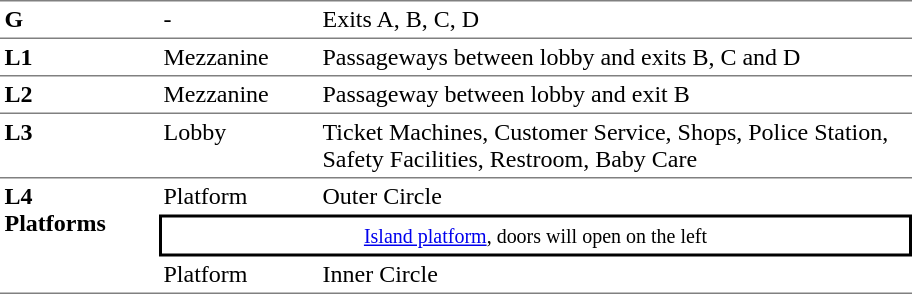<table table border=0 cellspacing=0 cellpadding=3>
<tr>
<td style="border-top:solid 1px gray;" width=50 valign=top><strong>G</strong></td>
<td style="border-top:solid 1px gray;" width=100 valign=top>-</td>
<td style="border-top:solid 1px gray;" width=390 valign=top>Exits A, B, C, D</td>
</tr>
<tr>
<td style="border-top:solid 1px gray;" width=50 valign=top><strong>L1</strong></td>
<td style="border-top:solid 1px gray;" width=100 valign=top>Mezzanine</td>
<td style="border-top:solid 1px gray;" width=390 valign=top>Passageways between lobby and exits B, C and D</td>
</tr>
<tr>
<td style="border-top:solid 1px gray;" width=50 valign=top><strong>L2</strong></td>
<td style="border-top:solid 1px gray;" width=100 valign=top>Mezzanine</td>
<td style="border-top:solid 1px gray;" width=390 valign=top>Passageway between lobby and exit B</td>
</tr>
<tr>
<td style="border-bottom:solid 1px gray; border-top:solid 1px gray;" valign=top width=100><strong>L3</strong></td>
<td style="border-bottom:solid 1px gray; border-top:solid 1px gray;" valign=top width=100>Lobby</td>
<td style="border-bottom:solid 1px gray; border-top:solid 1px gray;" valign=top width=390>Ticket Machines, Customer Service, Shops, Police Station, Safety Facilities, Restroom, Baby Care</td>
</tr>
<tr>
<td style="border-bottom:solid 1px gray;" rowspan=3 valign=top><strong>L4<br>Platforms</strong></td>
<td>Platform </td>
<td>  Outer Circle </td>
</tr>
<tr>
<td style="border-right:solid 2px black;border-left:solid 2px black;border-top:solid 2px black;border-bottom:solid 2px black;text-align:center;" colspan=2><small><a href='#'>Island platform</a>, doors will open on the left</small></td>
</tr>
<tr>
<td style="border-bottom:solid 1px gray;">Platform </td>
<td style="border-bottom:solid 1px gray;"> Inner Circle  </td>
</tr>
<tr>
</tr>
</table>
